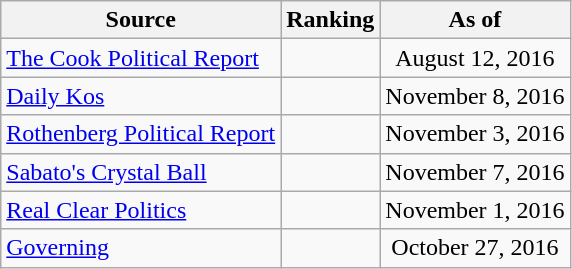<table class="wikitable" style="text-align:center">
<tr>
<th>Source</th>
<th>Ranking</th>
<th>As of</th>
</tr>
<tr>
<td align=left><a href='#'>The Cook Political Report</a></td>
<td></td>
<td>August 12, 2016</td>
</tr>
<tr>
<td align=left><a href='#'>Daily Kos</a></td>
<td></td>
<td>November 8, 2016</td>
</tr>
<tr>
<td align=left><a href='#'>Rothenberg Political Report</a></td>
<td></td>
<td>November 3, 2016</td>
</tr>
<tr>
<td align=left><a href='#'>Sabato's Crystal Ball</a></td>
<td></td>
<td>November 7, 2016</td>
</tr>
<tr>
<td align=left><a href='#'>Real Clear Politics</a></td>
<td></td>
<td>November 1, 2016</td>
</tr>
<tr>
<td align=left><a href='#'>Governing</a></td>
<td></td>
<td>October 27, 2016</td>
</tr>
</table>
